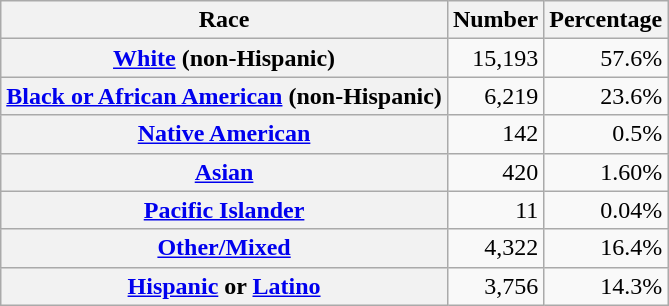<table class="wikitable" style="text-align:right">
<tr>
<th scope="col">Race</th>
<th scope="col">Number</th>
<th scope="col">Percentage</th>
</tr>
<tr>
<th scope="row"><a href='#'>White</a> (non-Hispanic)</th>
<td>15,193</td>
<td>57.6%</td>
</tr>
<tr>
<th scope="row"><a href='#'>Black or African American</a> (non-Hispanic)</th>
<td>6,219</td>
<td>23.6%</td>
</tr>
<tr>
<th scope="row"><a href='#'>Native American</a></th>
<td>142</td>
<td>0.5%</td>
</tr>
<tr>
<th scope="row"><a href='#'>Asian</a></th>
<td>420</td>
<td>1.60%</td>
</tr>
<tr>
<th scope="row"><a href='#'>Pacific Islander</a></th>
<td>11</td>
<td>0.04%</td>
</tr>
<tr>
<th scope="row"><a href='#'>Other/Mixed</a></th>
<td>4,322</td>
<td>16.4%</td>
</tr>
<tr>
<th scope="row"><a href='#'>Hispanic</a> or <a href='#'>Latino</a></th>
<td>3,756</td>
<td>14.3%</td>
</tr>
</table>
